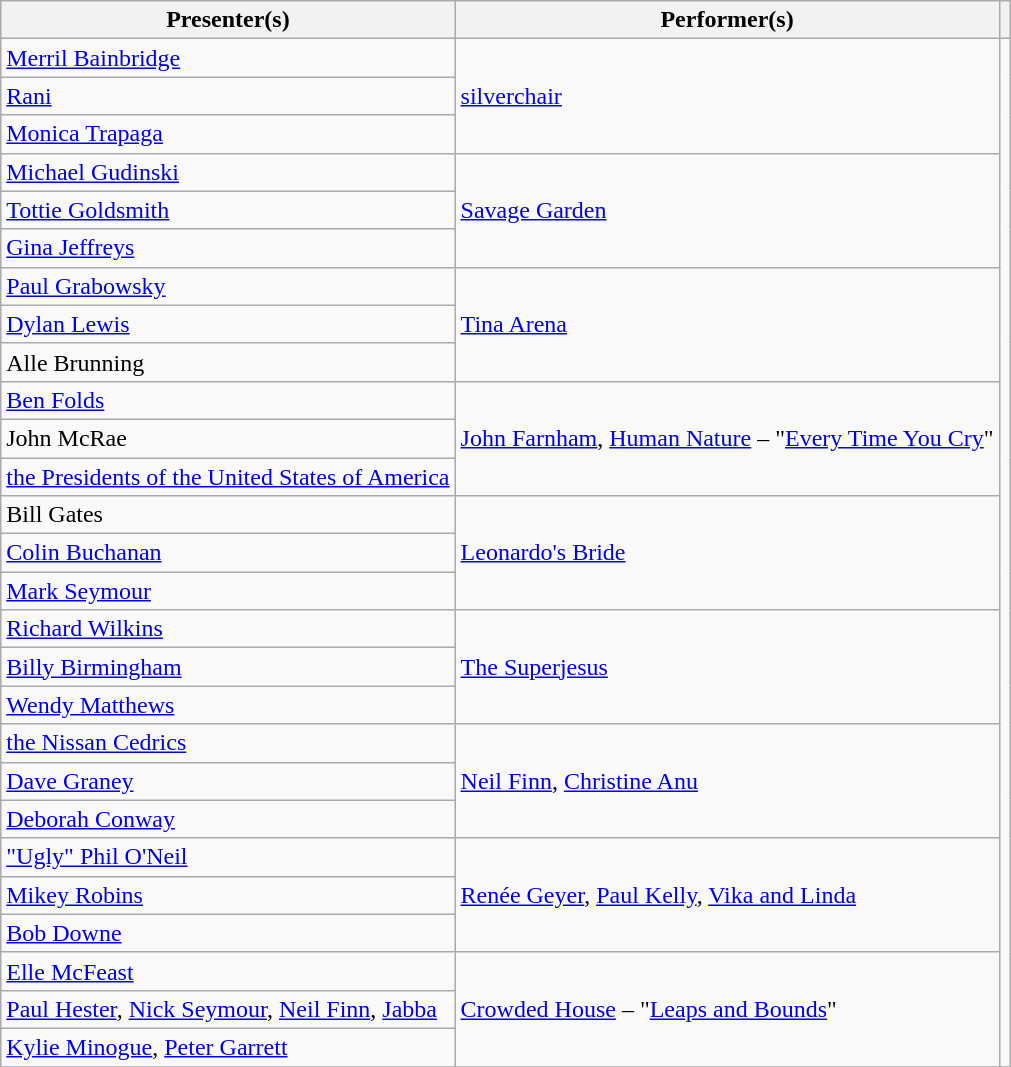<table class="wikitable plainrowheaders">
<tr>
<th scope="col">Presenter(s)</th>
<th scope="col">Performer(s)</th>
<th scope="col"></th>
</tr>
<tr>
<td><a href='#'>Merril Bainbridge</a></td>
<td rowspan="3"><a href='#'>silverchair</a></td>
<td rowspan="27"></td>
</tr>
<tr>
<td><a href='#'>Rani</a></td>
</tr>
<tr>
<td><a href='#'>Monica Trapaga</a></td>
</tr>
<tr>
<td><a href='#'>Michael Gudinski</a></td>
<td rowspan="3"><a href='#'>Savage Garden</a></td>
</tr>
<tr>
<td><a href='#'>Tottie Goldsmith</a></td>
</tr>
<tr>
<td><a href='#'>Gina Jeffreys</a></td>
</tr>
<tr>
<td><a href='#'>Paul Grabowsky</a></td>
<td rowspan="3"><a href='#'>Tina Arena</a></td>
</tr>
<tr>
<td><a href='#'>Dylan Lewis</a></td>
</tr>
<tr>
<td>Alle Brunning</td>
</tr>
<tr>
<td><a href='#'>Ben Folds</a></td>
<td rowspan="3"><a href='#'>John Farnham</a>, <a href='#'>Human Nature</a> – "<a href='#'>Every Time You Cry</a>"</td>
</tr>
<tr>
<td>John McRae</td>
</tr>
<tr>
<td><a href='#'>the Presidents of the United States of America</a></td>
</tr>
<tr>
<td>Bill Gates</td>
<td rowspan="3"><a href='#'>Leonardo's Bride</a></td>
</tr>
<tr>
<td><a href='#'>Colin Buchanan</a></td>
</tr>
<tr>
<td><a href='#'>Mark Seymour</a></td>
</tr>
<tr>
<td><a href='#'>Richard Wilkins</a></td>
<td rowspan="3"><a href='#'>The Superjesus</a></td>
</tr>
<tr>
<td><a href='#'>Billy Birmingham</a></td>
</tr>
<tr>
<td><a href='#'>Wendy Matthews</a></td>
</tr>
<tr>
<td><a href='#'>the Nissan Cedrics</a></td>
<td rowspan="3"><a href='#'>Neil Finn</a>, <a href='#'>Christine Anu</a></td>
</tr>
<tr>
<td><a href='#'>Dave Graney</a></td>
</tr>
<tr>
<td><a href='#'>Deborah Conway</a></td>
</tr>
<tr>
<td><a href='#'>"Ugly" Phil O'Neil</a></td>
<td rowspan="3"><a href='#'>Renée Geyer</a>, <a href='#'>Paul Kelly</a>, <a href='#'>Vika and Linda</a></td>
</tr>
<tr>
<td><a href='#'>Mikey Robins</a></td>
</tr>
<tr>
<td><a href='#'>Bob Downe</a></td>
</tr>
<tr>
<td><a href='#'>Elle McFeast</a></td>
<td rowspan="3"><a href='#'>Crowded House</a> – "<a href='#'>Leaps and Bounds</a>"</td>
</tr>
<tr>
<td><a href='#'>Paul Hester</a>, <a href='#'>Nick Seymour</a>, <a href='#'>Neil Finn</a>, <a href='#'>Jabba</a></td>
</tr>
<tr>
<td><a href='#'>Kylie Minogue</a>, <a href='#'>Peter Garrett</a></td>
</tr>
<tr>
</tr>
</table>
